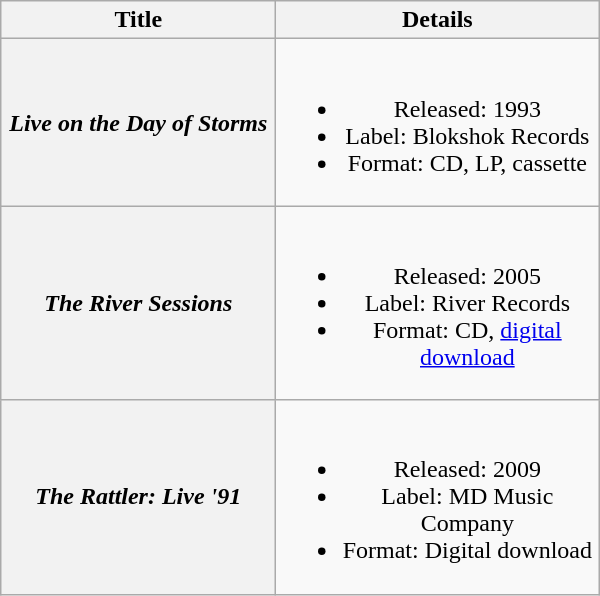<table class="wikitable plainrowheaders" style="text-align:center;" border="1">
<tr>
<th scope="col" style="width:11em;">Title</th>
<th scope="col" style="width:13em;">Details</th>
</tr>
<tr>
<th scope="row"><em>Live on the Day of Storms</em></th>
<td><br><ul><li>Released: 1993</li><li>Label: Blokshok Records</li><li>Format: CD, LP, cassette</li></ul></td>
</tr>
<tr>
<th scope="row"><em>The River Sessions</em></th>
<td><br><ul><li>Released: 2005</li><li>Label: River Records</li><li>Format: CD, <a href='#'>digital download</a></li></ul></td>
</tr>
<tr>
<th scope="row"><em>The Rattler: Live '91</em></th>
<td><br><ul><li>Released: 2009</li><li>Label: MD Music Company</li><li>Format: Digital download</li></ul></td>
</tr>
</table>
